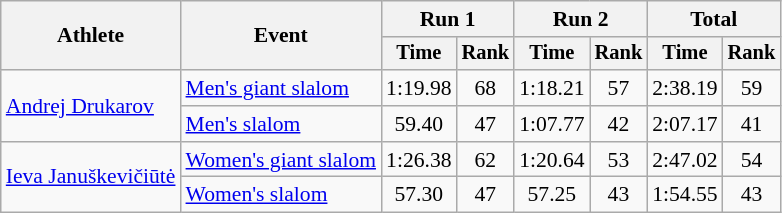<table class="wikitable" style="font-size:90%">
<tr>
<th rowspan=2>Athlete</th>
<th rowspan=2>Event</th>
<th colspan=2>Run 1</th>
<th colspan=2>Run 2</th>
<th colspan=2>Total</th>
</tr>
<tr style="font-size:95%">
<th>Time</th>
<th>Rank</th>
<th>Time</th>
<th>Rank</th>
<th>Time</th>
<th>Rank</th>
</tr>
<tr align=center>
<td align=left rowspan=2><a href='#'>Andrej Drukarov</a></td>
<td align=left><a href='#'>Men's giant slalom</a></td>
<td>1:19.98</td>
<td>68</td>
<td>1:18.21</td>
<td>57</td>
<td>2:38.19</td>
<td>59</td>
</tr>
<tr align=center>
<td align=left><a href='#'>Men's slalom</a></td>
<td>59.40</td>
<td>47</td>
<td>1:07.77</td>
<td>42</td>
<td>2:07.17</td>
<td>41</td>
</tr>
<tr align=center>
<td align=left rowspan=2><a href='#'>Ieva Januškevičiūtė</a></td>
<td align=left><a href='#'>Women's giant slalom</a></td>
<td>1:26.38</td>
<td>62</td>
<td>1:20.64</td>
<td>53</td>
<td>2:47.02</td>
<td>54</td>
</tr>
<tr align=center>
<td align=left><a href='#'>Women's slalom</a></td>
<td>57.30</td>
<td>47</td>
<td>57.25</td>
<td>43</td>
<td>1:54.55</td>
<td>43</td>
</tr>
</table>
